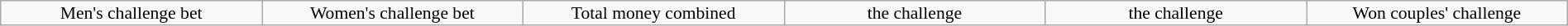<table class="wikitable" style="text-align:center; font-size:90%; width:100%; line-height:13px;">
<tr>
<td style="width:15%"> Men's challenge bet</td>
<td style="width:15%"> Women's challenge bet</td>
<td style="width:15%"> Total money combined</td>
<td style="width:15%"> the challenge<br></td>
<td style="width:15%"> the challenge<br></td>
<td style="width:15%"> Won couples' challenge<br></td>
</tr>
</table>
